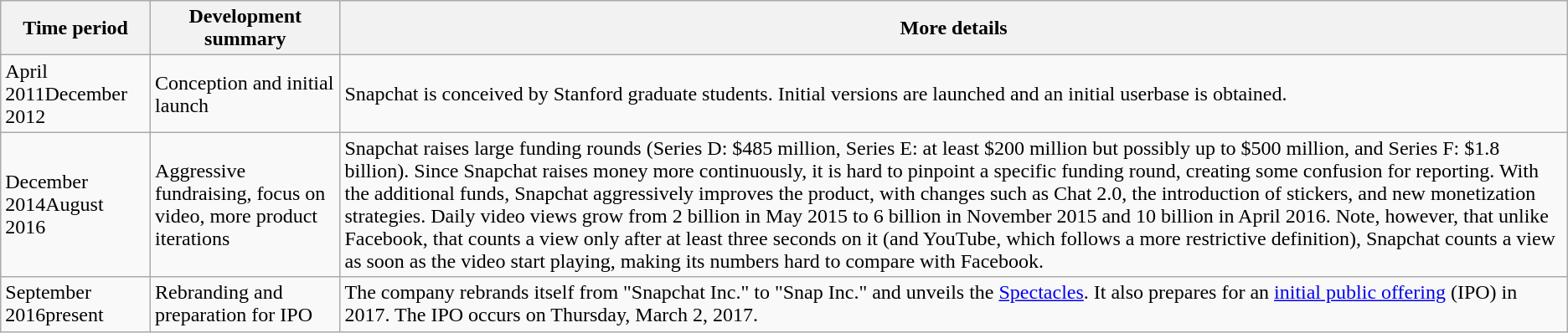<table class="wikitable" border="1">
<tr>
<th>Time period</th>
<th>Development summary</th>
<th>More details</th>
</tr>
<tr>
<td>April 2011December 2012</td>
<td>Conception and initial launch</td>
<td>Snapchat is conceived by Stanford graduate students. Initial versions are launched and an initial userbase is obtained.</td>
</tr>
<tr>
<td>December 2014August 2016</td>
<td>Aggressive fundraising, focus on video, more product iterations</td>
<td>Snapchat raises large funding rounds (Series D: $485 million, Series E: at least $200 million but possibly up to $500 million, and Series F: $1.8 billion). Since Snapchat raises money more continuously, it is hard to pinpoint a specific funding round, creating some confusion for reporting. With the additional funds, Snapchat aggressively improves the product, with changes such as Chat 2.0, the introduction of stickers, and new monetization strategies. Daily video views grow from 2 billion in May 2015 to 6 billion in November 2015 and 10 billion in April 2016. Note, however, that unlike Facebook, that counts a view only after at least three seconds on it (and YouTube, which follows a more restrictive definition), Snapchat counts a view as soon as the video start playing, making its numbers hard to compare with Facebook.</td>
</tr>
<tr>
<td>September 2016present</td>
<td>Rebranding and preparation for IPO</td>
<td>The company rebrands itself from "Snapchat Inc." to "Snap Inc." and unveils the <a href='#'>Spectacles</a>. It also prepares for an <a href='#'>initial public offering</a> (IPO) in 2017. The IPO occurs on Thursday, March 2, 2017.</td>
</tr>
</table>
